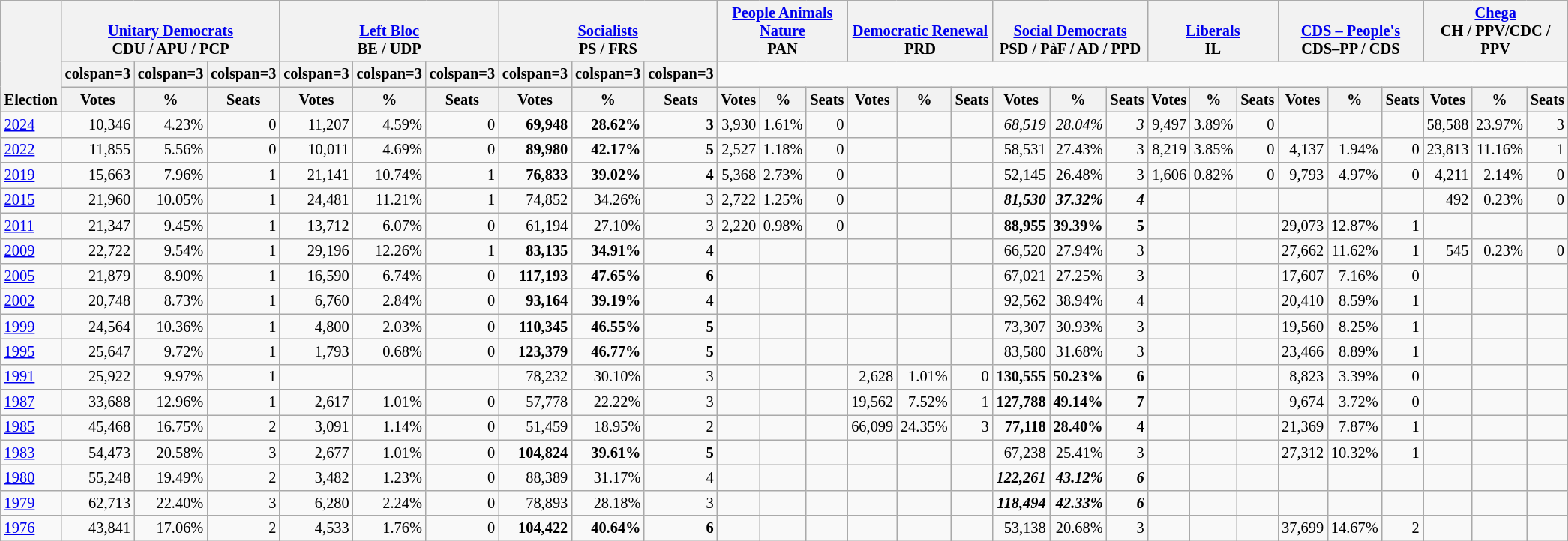<table class="wikitable" border="1" style="font-size:85%; text-align:right;">
<tr>
<th style="text-align:left;" valign=bottom rowspan=3>Election</th>
<th valign=bottom colspan=3><a href='#'>Unitary Democrats</a><br>CDU / APU / PCP</th>
<th valign=bottom colspan=3><a href='#'>Left Bloc</a><br>BE / UDP</th>
<th valign=bottom colspan=3><a href='#'>Socialists</a><br>PS / FRS</th>
<th valign=bottom colspan=3><a href='#'>People Animals Nature</a><br>PAN</th>
<th valign=bottom colspan=3><a href='#'>Democratic Renewal</a><br>PRD</th>
<th valign=bottom colspan=3><a href='#'>Social Democrats</a><br>PSD / PàF / AD / PPD</th>
<th valign=bottom colspan=3><a href='#'>Liberals</a><br>IL</th>
<th valign=bottom colspan=3><a href='#'>CDS – People's</a><br>CDS–PP / CDS</th>
<th valign=bottom colspan=3><a href='#'>Chega</a><br>CH / PPV/CDC / PPV</th>
</tr>
<tr>
<th>colspan=3 </th>
<th>colspan=3 </th>
<th>colspan=3 </th>
<th>colspan=3 </th>
<th>colspan=3 </th>
<th>colspan=3 </th>
<th>colspan=3 </th>
<th>colspan=3 </th>
<th>colspan=3 </th>
</tr>
<tr>
<th>Votes</th>
<th>%</th>
<th>Seats</th>
<th>Votes</th>
<th>%</th>
<th>Seats</th>
<th>Votes</th>
<th>%</th>
<th>Seats</th>
<th>Votes</th>
<th>%</th>
<th>Seats</th>
<th>Votes</th>
<th>%</th>
<th>Seats</th>
<th>Votes</th>
<th>%</th>
<th>Seats</th>
<th>Votes</th>
<th>%</th>
<th>Seats</th>
<th>Votes</th>
<th>%</th>
<th>Seats</th>
<th>Votes</th>
<th>%</th>
<th>Seats</th>
</tr>
<tr>
<td align=left><a href='#'>2024</a></td>
<td>10,346</td>
<td>4.23%</td>
<td>0</td>
<td>11,207</td>
<td>4.59%</td>
<td>0</td>
<td><strong>69,948</strong></td>
<td><strong>28.62%</strong></td>
<td><strong>3</strong></td>
<td>3,930</td>
<td>1.61%</td>
<td>0</td>
<td></td>
<td></td>
<td></td>
<td><em>68,519</em></td>
<td><em>28.04%</em></td>
<td><em>3</em></td>
<td>9,497</td>
<td>3.89%</td>
<td>0</td>
<td></td>
<td></td>
<td></td>
<td>58,588</td>
<td>23.97%</td>
<td>3</td>
</tr>
<tr>
<td align=left><a href='#'>2022</a></td>
<td>11,855</td>
<td>5.56%</td>
<td>0</td>
<td>10,011</td>
<td>4.69%</td>
<td>0</td>
<td><strong>89,980</strong></td>
<td><strong>42.17%</strong></td>
<td><strong>5</strong></td>
<td>2,527</td>
<td>1.18%</td>
<td>0</td>
<td></td>
<td></td>
<td></td>
<td>58,531</td>
<td>27.43%</td>
<td>3</td>
<td>8,219</td>
<td>3.85%</td>
<td>0</td>
<td>4,137</td>
<td>1.94%</td>
<td>0</td>
<td>23,813</td>
<td>11.16%</td>
<td>1</td>
</tr>
<tr>
<td align=left><a href='#'>2019</a></td>
<td>15,663</td>
<td>7.96%</td>
<td>1</td>
<td>21,141</td>
<td>10.74%</td>
<td>1</td>
<td><strong>76,833</strong></td>
<td><strong>39.02%</strong></td>
<td><strong>4</strong></td>
<td>5,368</td>
<td>2.73%</td>
<td>0</td>
<td></td>
<td></td>
<td></td>
<td>52,145</td>
<td>26.48%</td>
<td>3</td>
<td>1,606</td>
<td>0.82%</td>
<td>0</td>
<td>9,793</td>
<td>4.97%</td>
<td>0</td>
<td>4,211</td>
<td>2.14%</td>
<td>0</td>
</tr>
<tr>
<td align=left><a href='#'>2015</a></td>
<td>21,960</td>
<td>10.05%</td>
<td>1</td>
<td>24,481</td>
<td>11.21%</td>
<td>1</td>
<td>74,852</td>
<td>34.26%</td>
<td>3</td>
<td>2,722</td>
<td>1.25%</td>
<td>0</td>
<td></td>
<td></td>
<td></td>
<td><strong><em>81,530</em></strong></td>
<td><strong><em>37.32%</em></strong></td>
<td><strong><em>4</em></strong></td>
<td></td>
<td></td>
<td></td>
<td></td>
<td></td>
<td></td>
<td>492</td>
<td>0.23%</td>
<td>0</td>
</tr>
<tr>
<td align=left><a href='#'>2011</a></td>
<td>21,347</td>
<td>9.45%</td>
<td>1</td>
<td>13,712</td>
<td>6.07%</td>
<td>0</td>
<td>61,194</td>
<td>27.10%</td>
<td>3</td>
<td>2,220</td>
<td>0.98%</td>
<td>0</td>
<td></td>
<td></td>
<td></td>
<td><strong>88,955</strong></td>
<td><strong>39.39%</strong></td>
<td><strong>5</strong></td>
<td></td>
<td></td>
<td></td>
<td>29,073</td>
<td>12.87%</td>
<td>1</td>
<td></td>
<td></td>
<td></td>
</tr>
<tr>
<td align=left><a href='#'>2009</a></td>
<td>22,722</td>
<td>9.54%</td>
<td>1</td>
<td>29,196</td>
<td>12.26%</td>
<td>1</td>
<td><strong>83,135</strong></td>
<td><strong>34.91%</strong></td>
<td><strong>4</strong></td>
<td></td>
<td></td>
<td></td>
<td></td>
<td></td>
<td></td>
<td>66,520</td>
<td>27.94%</td>
<td>3</td>
<td></td>
<td></td>
<td></td>
<td>27,662</td>
<td>11.62%</td>
<td>1</td>
<td>545</td>
<td>0.23%</td>
<td>0</td>
</tr>
<tr>
<td align=left><a href='#'>2005</a></td>
<td>21,879</td>
<td>8.90%</td>
<td>1</td>
<td>16,590</td>
<td>6.74%</td>
<td>0</td>
<td><strong>117,193</strong></td>
<td><strong>47.65%</strong></td>
<td><strong>6</strong></td>
<td></td>
<td></td>
<td></td>
<td></td>
<td></td>
<td></td>
<td>67,021</td>
<td>27.25%</td>
<td>3</td>
<td></td>
<td></td>
<td></td>
<td>17,607</td>
<td>7.16%</td>
<td>0</td>
<td></td>
<td></td>
<td></td>
</tr>
<tr>
<td align=left><a href='#'>2002</a></td>
<td>20,748</td>
<td>8.73%</td>
<td>1</td>
<td>6,760</td>
<td>2.84%</td>
<td>0</td>
<td><strong>93,164</strong></td>
<td><strong>39.19%</strong></td>
<td><strong>4</strong></td>
<td></td>
<td></td>
<td></td>
<td></td>
<td></td>
<td></td>
<td>92,562</td>
<td>38.94%</td>
<td>4</td>
<td></td>
<td></td>
<td></td>
<td>20,410</td>
<td>8.59%</td>
<td>1</td>
<td></td>
<td></td>
<td></td>
</tr>
<tr>
<td align=left><a href='#'>1999</a></td>
<td>24,564</td>
<td>10.36%</td>
<td>1</td>
<td>4,800</td>
<td>2.03%</td>
<td>0</td>
<td><strong>110,345</strong></td>
<td><strong>46.55%</strong></td>
<td><strong>5</strong></td>
<td></td>
<td></td>
<td></td>
<td></td>
<td></td>
<td></td>
<td>73,307</td>
<td>30.93%</td>
<td>3</td>
<td></td>
<td></td>
<td></td>
<td>19,560</td>
<td>8.25%</td>
<td>1</td>
<td></td>
<td></td>
<td></td>
</tr>
<tr>
<td align=left><a href='#'>1995</a></td>
<td>25,647</td>
<td>9.72%</td>
<td>1</td>
<td>1,793</td>
<td>0.68%</td>
<td>0</td>
<td><strong>123,379</strong></td>
<td><strong>46.77%</strong></td>
<td><strong>5</strong></td>
<td></td>
<td></td>
<td></td>
<td></td>
<td></td>
<td></td>
<td>83,580</td>
<td>31.68%</td>
<td>3</td>
<td></td>
<td></td>
<td></td>
<td>23,466</td>
<td>8.89%</td>
<td>1</td>
<td></td>
<td></td>
<td></td>
</tr>
<tr>
<td align=left><a href='#'>1991</a></td>
<td>25,922</td>
<td>9.97%</td>
<td>1</td>
<td></td>
<td></td>
<td></td>
<td>78,232</td>
<td>30.10%</td>
<td>3</td>
<td></td>
<td></td>
<td></td>
<td>2,628</td>
<td>1.01%</td>
<td>0</td>
<td><strong>130,555</strong></td>
<td><strong>50.23%</strong></td>
<td><strong>6</strong></td>
<td></td>
<td></td>
<td></td>
<td>8,823</td>
<td>3.39%</td>
<td>0</td>
<td></td>
<td></td>
<td></td>
</tr>
<tr>
<td align=left><a href='#'>1987</a></td>
<td>33,688</td>
<td>12.96%</td>
<td>1</td>
<td>2,617</td>
<td>1.01%</td>
<td>0</td>
<td>57,778</td>
<td>22.22%</td>
<td>3</td>
<td></td>
<td></td>
<td></td>
<td>19,562</td>
<td>7.52%</td>
<td>1</td>
<td><strong>127,788</strong></td>
<td><strong>49.14%</strong></td>
<td><strong>7</strong></td>
<td></td>
<td></td>
<td></td>
<td>9,674</td>
<td>3.72%</td>
<td>0</td>
<td></td>
<td></td>
<td></td>
</tr>
<tr>
<td align=left><a href='#'>1985</a></td>
<td>45,468</td>
<td>16.75%</td>
<td>2</td>
<td>3,091</td>
<td>1.14%</td>
<td>0</td>
<td>51,459</td>
<td>18.95%</td>
<td>2</td>
<td></td>
<td></td>
<td></td>
<td>66,099</td>
<td>24.35%</td>
<td>3</td>
<td><strong>77,118</strong></td>
<td><strong>28.40%</strong></td>
<td><strong>4</strong></td>
<td></td>
<td></td>
<td></td>
<td>21,369</td>
<td>7.87%</td>
<td>1</td>
<td></td>
<td></td>
<td></td>
</tr>
<tr>
<td align=left><a href='#'>1983</a></td>
<td>54,473</td>
<td>20.58%</td>
<td>3</td>
<td>2,677</td>
<td>1.01%</td>
<td>0</td>
<td><strong>104,824</strong></td>
<td><strong>39.61%</strong></td>
<td><strong>5</strong></td>
<td></td>
<td></td>
<td></td>
<td></td>
<td></td>
<td></td>
<td>67,238</td>
<td>25.41%</td>
<td>3</td>
<td></td>
<td></td>
<td></td>
<td>27,312</td>
<td>10.32%</td>
<td>1</td>
<td></td>
<td></td>
<td></td>
</tr>
<tr>
<td align=left><a href='#'>1980</a></td>
<td>55,248</td>
<td>19.49%</td>
<td>2</td>
<td>3,482</td>
<td>1.23%</td>
<td>0</td>
<td>88,389</td>
<td>31.17%</td>
<td>4</td>
<td></td>
<td></td>
<td></td>
<td></td>
<td></td>
<td></td>
<td><strong><em>122,261</em></strong></td>
<td><strong><em>43.12%</em></strong></td>
<td><strong><em>6</em></strong></td>
<td></td>
<td></td>
<td></td>
<td></td>
<td></td>
<td></td>
<td></td>
<td></td>
<td></td>
</tr>
<tr>
<td align=left><a href='#'>1979</a></td>
<td>62,713</td>
<td>22.40%</td>
<td>3</td>
<td>6,280</td>
<td>2.24%</td>
<td>0</td>
<td>78,893</td>
<td>28.18%</td>
<td>3</td>
<td></td>
<td></td>
<td></td>
<td></td>
<td></td>
<td></td>
<td><strong><em>118,494</em></strong></td>
<td><strong><em>42.33%</em></strong></td>
<td><strong><em>6</em></strong></td>
<td></td>
<td></td>
<td></td>
<td></td>
<td></td>
<td></td>
<td></td>
<td></td>
<td></td>
</tr>
<tr>
<td align=left><a href='#'>1976</a></td>
<td>43,841</td>
<td>17.06%</td>
<td>2</td>
<td>4,533</td>
<td>1.76%</td>
<td>0</td>
<td><strong>104,422</strong></td>
<td><strong>40.64%</strong></td>
<td><strong>6</strong></td>
<td></td>
<td></td>
<td></td>
<td></td>
<td></td>
<td></td>
<td>53,138</td>
<td>20.68%</td>
<td>3</td>
<td></td>
<td></td>
<td></td>
<td>37,699</td>
<td>14.67%</td>
<td>2</td>
<td></td>
<td></td>
<td></td>
</tr>
</table>
